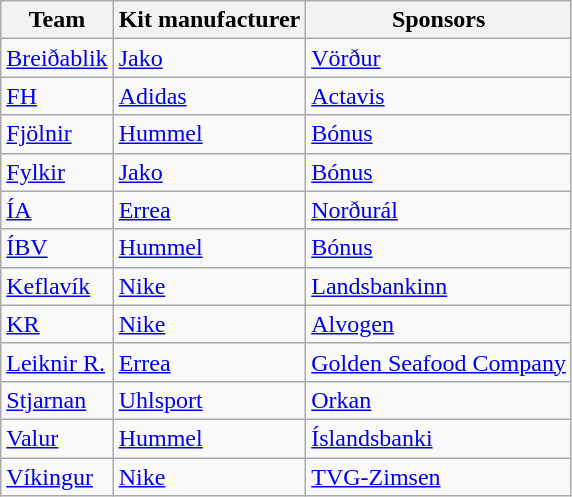<table class="wikitable" style="text-align:left;">
<tr>
<th>Team</th>
<th>Kit manufacturer</th>
<th>Sponsors</th>
</tr>
<tr>
<td><a href='#'>Breiðablik</a></td>
<td><a href='#'>Jako</a></td>
<td><a href='#'>Vörður</a></td>
</tr>
<tr>
<td><a href='#'>FH</a></td>
<td><a href='#'>Adidas</a></td>
<td><a href='#'>Actavis</a></td>
</tr>
<tr>
<td><a href='#'>Fjölnir</a></td>
<td><a href='#'>Hummel</a></td>
<td><a href='#'>Bónus</a></td>
</tr>
<tr>
<td><a href='#'>Fylkir</a></td>
<td><a href='#'>Jako</a></td>
<td><a href='#'>Bónus</a></td>
</tr>
<tr>
<td><a href='#'>ÍA</a></td>
<td><a href='#'>Errea</a></td>
<td><a href='#'>Norðurál</a></td>
</tr>
<tr>
<td><a href='#'>ÍBV</a></td>
<td><a href='#'>Hummel</a></td>
<td><a href='#'>Bónus</a></td>
</tr>
<tr>
<td><a href='#'>Keflavík</a></td>
<td><a href='#'>Nike</a></td>
<td><a href='#'>Landsbankinn</a></td>
</tr>
<tr>
<td><a href='#'>KR</a></td>
<td><a href='#'>Nike</a></td>
<td><a href='#'>Alvogen</a></td>
</tr>
<tr>
<td><a href='#'>Leiknir R.</a></td>
<td><a href='#'>Errea</a></td>
<td><a href='#'>Golden Seafood Company</a></td>
</tr>
<tr>
<td><a href='#'>Stjarnan</a></td>
<td><a href='#'>Uhlsport</a></td>
<td><a href='#'>Orkan</a></td>
</tr>
<tr>
<td><a href='#'>Valur</a></td>
<td><a href='#'>Hummel</a></td>
<td><a href='#'>Íslandsbanki</a></td>
</tr>
<tr>
<td><a href='#'>Víkingur</a></td>
<td><a href='#'>Nike</a></td>
<td><a href='#'>TVG-Zimsen</a></td>
</tr>
</table>
